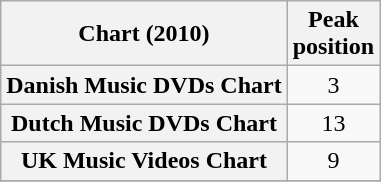<table class="wikitable plainrowheaders sortable" style="text-align:center;" border="1">
<tr>
<th scope="col">Chart (2010)</th>
<th scope="col">Peak<br>position</th>
</tr>
<tr>
<th scope="row">Danish Music DVDs Chart</th>
<td>3</td>
</tr>
<tr>
<th scope="row">Dutch Music DVDs Chart</th>
<td>13</td>
</tr>
<tr>
<th scope="row">UK Music Videos Chart</th>
<td>9</td>
</tr>
<tr>
</tr>
</table>
